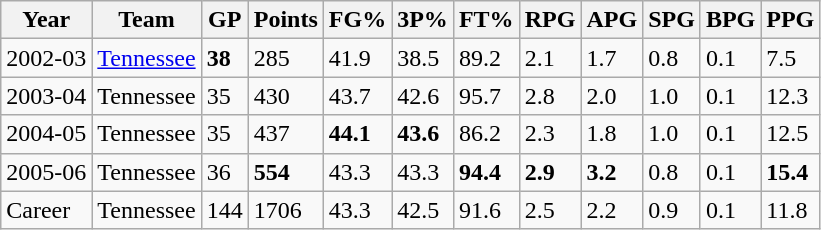<table class="wikitable">
<tr>
<th>Year</th>
<th>Team</th>
<th>GP</th>
<th>Points</th>
<th>FG%</th>
<th>3P%</th>
<th>FT%</th>
<th>RPG</th>
<th>APG</th>
<th>SPG</th>
<th>BPG</th>
<th>PPG</th>
</tr>
<tr>
<td>2002-03</td>
<td><a href='#'>Tennessee</a></td>
<td><strong>38</strong></td>
<td>285</td>
<td>41.9</td>
<td>38.5</td>
<td>89.2</td>
<td>2.1</td>
<td>1.7</td>
<td>0.8</td>
<td>0.1</td>
<td>7.5</td>
</tr>
<tr>
<td>2003-04</td>
<td>Tennessee</td>
<td>35</td>
<td>430</td>
<td>43.7</td>
<td>42.6</td>
<td>95.7</td>
<td>2.8</td>
<td>2.0</td>
<td>1.0</td>
<td>0.1</td>
<td>12.3</td>
</tr>
<tr>
<td>2004-05</td>
<td>Tennessee</td>
<td>35</td>
<td>437</td>
<td><strong>44.1</strong></td>
<td><strong>43.6</strong></td>
<td>86.2</td>
<td>2.3</td>
<td>1.8</td>
<td>1.0</td>
<td>0.1</td>
<td>12.5</td>
</tr>
<tr>
<td>2005-06</td>
<td>Tennessee</td>
<td>36</td>
<td><strong>554</strong></td>
<td>43.3</td>
<td>43.3</td>
<td><strong>94.4</strong></td>
<td><strong>2.9</strong></td>
<td><strong>3.2</strong></td>
<td>0.8</td>
<td>0.1</td>
<td><strong>15.4</strong></td>
</tr>
<tr>
<td>Career</td>
<td>Tennessee</td>
<td>144</td>
<td>1706</td>
<td>43.3</td>
<td>42.5</td>
<td>91.6</td>
<td>2.5</td>
<td>2.2</td>
<td>0.9</td>
<td>0.1</td>
<td>11.8</td>
</tr>
</table>
